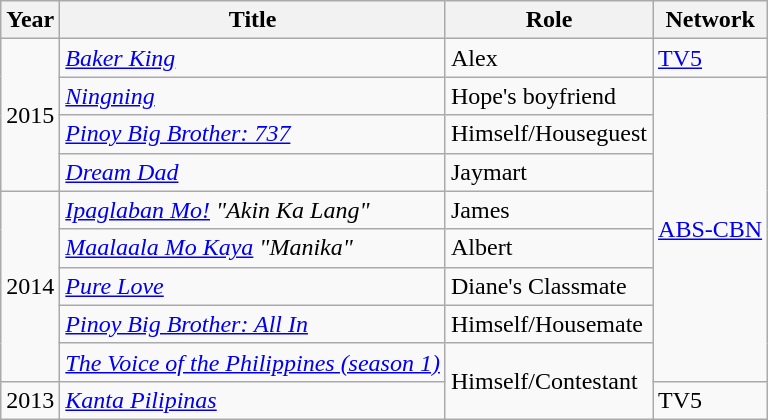<table class="wikitable">
<tr>
<th>Year</th>
<th>Title</th>
<th>Role</th>
<th>Network</th>
</tr>
<tr>
<td rowspan=4>2015</td>
<td><a href='#'><em>Baker King</em></a></td>
<td>Alex</td>
<td><a href='#'>TV5</a></td>
</tr>
<tr>
<td><em><a href='#'>Ningning</a></em></td>
<td>Hope's boyfriend</td>
<td rowspan=8><a href='#'>ABS-CBN</a></td>
</tr>
<tr>
<td><em><a href='#'>Pinoy Big Brother: 737</a></em></td>
<td>Himself/Houseguest</td>
</tr>
<tr>
<td><em><a href='#'>Dream Dad</a></em></td>
<td>Jaymart</td>
</tr>
<tr>
<td rowspan=5>2014</td>
<td><em><a href='#'>Ipaglaban Mo!</a> "Akin Ka Lang"</em></td>
<td>James</td>
</tr>
<tr>
<td><em><a href='#'>Maalaala Mo Kaya</a> "Manika"</em></td>
<td>Albert</td>
</tr>
<tr>
<td><a href='#'><em>Pure Love</em></a></td>
<td>Diane's Classmate</td>
</tr>
<tr>
<td><em><a href='#'>Pinoy Big Brother: All In</a></em></td>
<td>Himself/Housemate</td>
</tr>
<tr>
<td><em><a href='#'>The Voice of the Philippines (season 1)</a></em></td>
<td rowspan="2">Himself/Contestant</td>
</tr>
<tr>
<td>2013</td>
<td><em><a href='#'>Kanta Pilipinas</a></em></td>
<td>TV5</td>
</tr>
</table>
